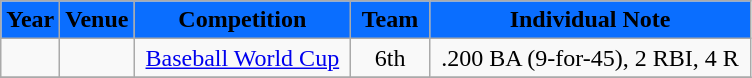<table class="wikitable">
<tr>
<th style="background:#0A6EFF"><span>Year</span></th>
<th style="background:#0A6EFF"><span>Venue</span></th>
<th style="background:#0A6EFF"><span>Competition</span></th>
<th style="background:#0A6EFF"><span> Team </span></th>
<th style="background:#0A6EFF"><span> Individual Note </span></th>
</tr>
<tr>
<td style="text-align:center">  </td>
<td>  </td>
<td> <a href='#'>Baseball World Cup</a> </td>
<td style="text-align:center">6th</td>
<td> .200 BA (9-for-45), 2 RBI, 4 R </td>
</tr>
<tr>
</tr>
</table>
